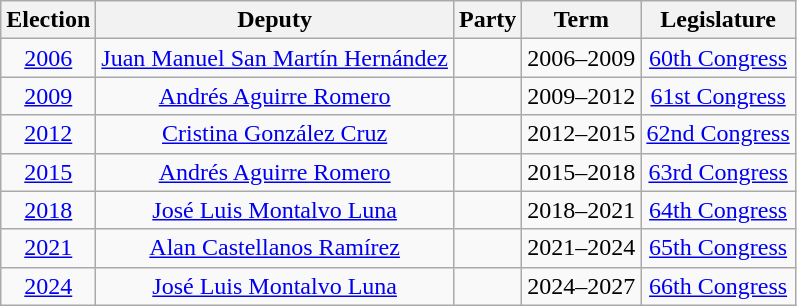<table class="wikitable sortable" style="text-align: center">
<tr>
<th>Election</th>
<th class="unsortable">Deputy</th>
<th class="unsortable">Party</th>
<th class="unsortable">Term</th>
<th class="unsortable">Legislature</th>
</tr>
<tr>
<td><a href='#'>2006</a></td>
<td><a href='#'>Juan Manuel San Martín Hernández</a></td>
<td></td>
<td>2006–2009</td>
<td><a href='#'>60th Congress</a></td>
</tr>
<tr>
<td><a href='#'>2009</a></td>
<td><a href='#'>Andrés Aguirre Romero</a></td>
<td></td>
<td>2009–2012</td>
<td><a href='#'>61st Congress</a></td>
</tr>
<tr>
<td><a href='#'>2012</a></td>
<td><a href='#'>Cristina González Cruz</a></td>
<td></td>
<td>2012–2015</td>
<td><a href='#'>62nd Congress</a></td>
</tr>
<tr>
<td><a href='#'>2015</a></td>
<td><a href='#'>Andrés Aguirre Romero</a></td>
<td></td>
<td>2015–2018</td>
<td><a href='#'>63rd Congress</a></td>
</tr>
<tr>
<td><a href='#'>2018</a></td>
<td><a href='#'>José Luis Montalvo Luna</a></td>
<td></td>
<td>2018–2021</td>
<td><a href='#'>64th Congress</a></td>
</tr>
<tr>
<td><a href='#'>2021</a></td>
<td><a href='#'>Alan Castellanos Ramírez</a></td>
<td></td>
<td>2021–2024</td>
<td><a href='#'>65th Congress</a></td>
</tr>
<tr>
<td><a href='#'>2024</a></td>
<td><a href='#'>José Luis Montalvo Luna</a></td>
<td></td>
<td>2024–2027</td>
<td><a href='#'>66th Congress</a></td>
</tr>
</table>
